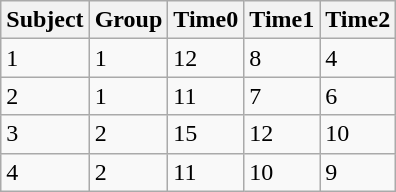<table class="wikitable">
<tr>
<th>Subject</th>
<th>Group</th>
<th>Time0</th>
<th>Time1</th>
<th>Time2</th>
</tr>
<tr>
<td>1</td>
<td>1</td>
<td>12</td>
<td>8</td>
<td>4</td>
</tr>
<tr>
<td>2</td>
<td>1</td>
<td>11</td>
<td>7</td>
<td>6</td>
</tr>
<tr>
<td>3</td>
<td>2</td>
<td>15</td>
<td>12</td>
<td>10</td>
</tr>
<tr>
<td>4</td>
<td>2</td>
<td>11</td>
<td>10</td>
<td>9</td>
</tr>
</table>
